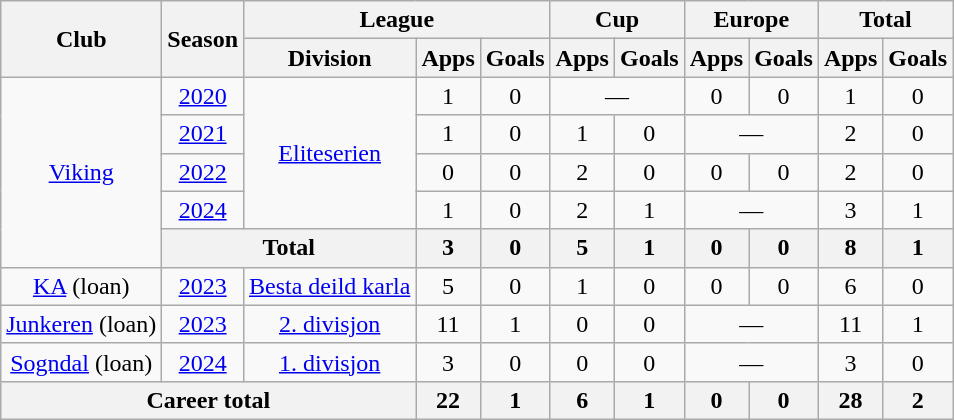<table class="wikitable" style="text-align: center;">
<tr>
<th rowspan=2>Club</th>
<th rowspan=2>Season</th>
<th colspan=3>League</th>
<th colspan=2>Cup</th>
<th colspan=2>Europe</th>
<th colspan=2>Total</th>
</tr>
<tr>
<th>Division</th>
<th>Apps</th>
<th>Goals</th>
<th>Apps</th>
<th>Goals</th>
<th>Apps</th>
<th>Goals</th>
<th>Apps</th>
<th>Goals</th>
</tr>
<tr>
<td rowspan=5><a href='#'>Viking</a></td>
<td><a href='#'>2020</a></td>
<td rowspan=4><a href='#'>Eliteserien</a></td>
<td>1</td>
<td>0</td>
<td colspan=2>—</td>
<td>0</td>
<td>0</td>
<td>1</td>
<td>0</td>
</tr>
<tr>
<td><a href='#'>2021</a></td>
<td>1</td>
<td>0</td>
<td>1</td>
<td>0</td>
<td colspan=2>—</td>
<td>2</td>
<td>0</td>
</tr>
<tr>
<td><a href='#'>2022</a></td>
<td>0</td>
<td>0</td>
<td>2</td>
<td>0</td>
<td>0</td>
<td>0</td>
<td>2</td>
<td>0</td>
</tr>
<tr>
<td><a href='#'>2024</a></td>
<td>1</td>
<td>0</td>
<td>2</td>
<td>1</td>
<td colspan=2>—</td>
<td>3</td>
<td>1</td>
</tr>
<tr>
<th colspan=2>Total</th>
<th>3</th>
<th>0</th>
<th>5</th>
<th>1</th>
<th>0</th>
<th>0</th>
<th>8</th>
<th>1</th>
</tr>
<tr>
<td><a href='#'>KA</a> (loan)</td>
<td><a href='#'>2023</a></td>
<td><a href='#'>Besta deild karla</a></td>
<td>5</td>
<td>0</td>
<td>1</td>
<td>0</td>
<td>0</td>
<td>0</td>
<td>6</td>
<td>0</td>
</tr>
<tr>
<td><a href='#'>Junkeren</a> (loan)</td>
<td><a href='#'>2023</a></td>
<td><a href='#'>2. divisjon</a></td>
<td>11</td>
<td>1</td>
<td>0</td>
<td>0</td>
<td colspan=2>—</td>
<td>11</td>
<td>1</td>
</tr>
<tr>
<td><a href='#'>Sogndal</a> (loan)</td>
<td><a href='#'>2024</a></td>
<td><a href='#'>1. divisjon</a></td>
<td>3</td>
<td>0</td>
<td>0</td>
<td>0</td>
<td colspan=2>—</td>
<td>3</td>
<td>0</td>
</tr>
<tr>
<th colspan=3>Career total</th>
<th>22</th>
<th>1</th>
<th>6</th>
<th>1</th>
<th>0</th>
<th>0</th>
<th>28</th>
<th>2</th>
</tr>
</table>
